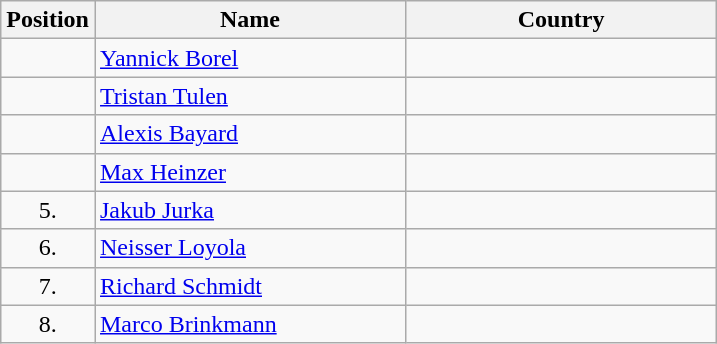<table class="wikitable">
<tr>
<th width="20">Position</th>
<th width="200">Name</th>
<th width="200">Country</th>
</tr>
<tr>
<td align=center></td>
<td><a href='#'>Yannick Borel</a></td>
<td></td>
</tr>
<tr>
<td align=center></td>
<td><a href='#'>Tristan Tulen</a></td>
<td></td>
</tr>
<tr>
<td align=center></td>
<td><a href='#'>Alexis Bayard</a></td>
<td></td>
</tr>
<tr>
<td align=center></td>
<td><a href='#'>Max Heinzer</a></td>
<td></td>
</tr>
<tr>
<td align=center>5.</td>
<td><a href='#'>Jakub Jurka</a></td>
<td></td>
</tr>
<tr>
<td align=center>6.</td>
<td><a href='#'>Neisser Loyola</a></td>
<td></td>
</tr>
<tr>
<td align=center>7.</td>
<td><a href='#'>Richard Schmidt</a></td>
<td></td>
</tr>
<tr>
<td align=center>8.</td>
<td><a href='#'>Marco Brinkmann</a></td>
<td></td>
</tr>
</table>
